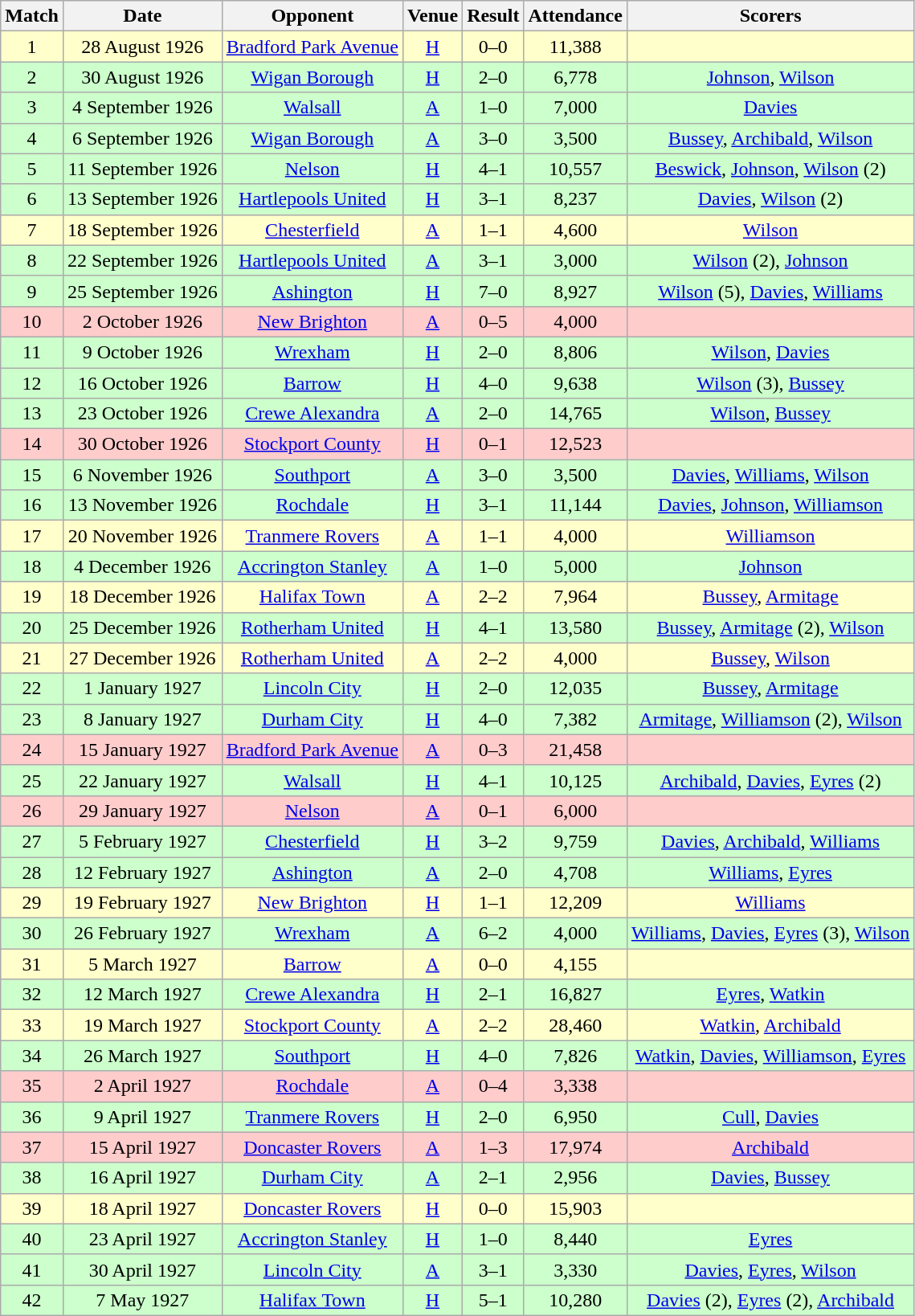<table class="wikitable" style="font-size:100%; text-align:center">
<tr>
<th>Match</th>
<th>Date</th>
<th>Opponent</th>
<th>Venue</th>
<th>Result</th>
<th>Attendance</th>
<th>Scorers</th>
</tr>
<tr style="background-color: #FFFFCC;">
<td>1</td>
<td>28 August 1926</td>
<td><a href='#'>Bradford Park Avenue</a></td>
<td><a href='#'>H</a></td>
<td>0–0</td>
<td>11,388</td>
<td></td>
</tr>
<tr style="background-color: #CCFFCC;">
<td>2</td>
<td>30 August 1926</td>
<td><a href='#'>Wigan Borough</a></td>
<td><a href='#'>H</a></td>
<td>2–0</td>
<td>6,778</td>
<td><a href='#'>Johnson</a>, <a href='#'>Wilson</a></td>
</tr>
<tr style="background-color: #CCFFCC;">
<td>3</td>
<td>4 September 1926</td>
<td><a href='#'>Walsall</a></td>
<td><a href='#'>A</a></td>
<td>1–0</td>
<td>7,000</td>
<td><a href='#'>Davies</a></td>
</tr>
<tr style="background-color: #CCFFCC;">
<td>4</td>
<td>6 September 1926</td>
<td><a href='#'>Wigan Borough</a></td>
<td><a href='#'>A</a></td>
<td>3–0</td>
<td>3,500</td>
<td><a href='#'>Bussey</a>, <a href='#'>Archibald</a>, <a href='#'>Wilson</a></td>
</tr>
<tr style="background-color: #CCFFCC;">
<td>5</td>
<td>11 September 1926</td>
<td><a href='#'>Nelson</a></td>
<td><a href='#'>H</a></td>
<td>4–1</td>
<td>10,557</td>
<td><a href='#'>Beswick</a>, <a href='#'>Johnson</a>, <a href='#'>Wilson</a> (2)</td>
</tr>
<tr style="background-color: #CCFFCC;">
<td>6</td>
<td>13 September 1926</td>
<td><a href='#'>Hartlepools United</a></td>
<td><a href='#'>H</a></td>
<td>3–1</td>
<td>8,237</td>
<td><a href='#'>Davies</a>, <a href='#'>Wilson</a> (2)</td>
</tr>
<tr style="background-color: #FFFFCC;">
<td>7</td>
<td>18 September 1926</td>
<td><a href='#'>Chesterfield</a></td>
<td><a href='#'>A</a></td>
<td>1–1</td>
<td>4,600</td>
<td><a href='#'>Wilson</a></td>
</tr>
<tr style="background-color: #CCFFCC;">
<td>8</td>
<td>22 September 1926</td>
<td><a href='#'>Hartlepools United</a></td>
<td><a href='#'>A</a></td>
<td>3–1</td>
<td>3,000</td>
<td><a href='#'>Wilson</a> (2), <a href='#'>Johnson</a></td>
</tr>
<tr style="background-color: #CCFFCC;">
<td>9</td>
<td>25 September 1926</td>
<td><a href='#'>Ashington</a></td>
<td><a href='#'>H</a></td>
<td>7–0</td>
<td>8,927</td>
<td><a href='#'>Wilson</a> (5), <a href='#'>Davies</a>, <a href='#'>Williams</a></td>
</tr>
<tr style="background-color: #FFCCCC;">
<td>10</td>
<td>2 October 1926</td>
<td><a href='#'>New Brighton</a></td>
<td><a href='#'>A</a></td>
<td>0–5</td>
<td>4,000</td>
<td></td>
</tr>
<tr style="background-color: #CCFFCC;">
<td>11</td>
<td>9 October 1926</td>
<td><a href='#'>Wrexham</a></td>
<td><a href='#'>H</a></td>
<td>2–0</td>
<td>8,806</td>
<td><a href='#'>Wilson</a>, <a href='#'>Davies</a></td>
</tr>
<tr style="background-color: #CCFFCC;">
<td>12</td>
<td>16 October 1926</td>
<td><a href='#'>Barrow</a></td>
<td><a href='#'>H</a></td>
<td>4–0</td>
<td>9,638</td>
<td><a href='#'>Wilson</a> (3), <a href='#'>Bussey</a></td>
</tr>
<tr style="background-color: #CCFFCC;">
<td>13</td>
<td>23 October 1926</td>
<td><a href='#'>Crewe Alexandra</a></td>
<td><a href='#'>A</a></td>
<td>2–0</td>
<td>14,765</td>
<td><a href='#'>Wilson</a>, <a href='#'>Bussey</a></td>
</tr>
<tr style="background-color: #FFCCCC;">
<td>14</td>
<td>30 October 1926</td>
<td><a href='#'>Stockport County</a></td>
<td><a href='#'>H</a></td>
<td>0–1</td>
<td>12,523</td>
<td></td>
</tr>
<tr style="background-color: #CCFFCC;">
<td>15</td>
<td>6 November 1926</td>
<td><a href='#'>Southport</a></td>
<td><a href='#'>A</a></td>
<td>3–0</td>
<td>3,500</td>
<td><a href='#'>Davies</a>, <a href='#'>Williams</a>, <a href='#'>Wilson</a></td>
</tr>
<tr style="background-color: #CCFFCC;">
<td>16</td>
<td>13 November 1926</td>
<td><a href='#'>Rochdale</a></td>
<td><a href='#'>H</a></td>
<td>3–1</td>
<td>11,144</td>
<td><a href='#'>Davies</a>, <a href='#'>Johnson</a>, <a href='#'>Williamson</a></td>
</tr>
<tr style="background-color: #FFFFCC;">
<td>17</td>
<td>20 November 1926</td>
<td><a href='#'>Tranmere Rovers</a></td>
<td><a href='#'>A</a></td>
<td>1–1</td>
<td>4,000</td>
<td><a href='#'>Williamson</a></td>
</tr>
<tr style="background-color: #CCFFCC;">
<td>18</td>
<td>4 December 1926</td>
<td><a href='#'>Accrington Stanley</a></td>
<td><a href='#'>A</a></td>
<td>1–0</td>
<td>5,000</td>
<td><a href='#'>Johnson</a></td>
</tr>
<tr style="background-color: #FFFFCC;">
<td>19</td>
<td>18 December 1926</td>
<td><a href='#'>Halifax Town</a></td>
<td><a href='#'>A</a></td>
<td>2–2</td>
<td>7,964</td>
<td><a href='#'>Bussey</a>, <a href='#'>Armitage</a></td>
</tr>
<tr style="background-color: #CCFFCC;">
<td>20</td>
<td>25 December 1926</td>
<td><a href='#'>Rotherham United</a></td>
<td><a href='#'>H</a></td>
<td>4–1</td>
<td>13,580</td>
<td><a href='#'>Bussey</a>, <a href='#'>Armitage</a> (2), <a href='#'>Wilson</a></td>
</tr>
<tr style="background-color: #FFFFCC;">
<td>21</td>
<td>27 December 1926</td>
<td><a href='#'>Rotherham United</a></td>
<td><a href='#'>A</a></td>
<td>2–2</td>
<td>4,000</td>
<td><a href='#'>Bussey</a>, <a href='#'>Wilson</a></td>
</tr>
<tr style="background-color: #CCFFCC;">
<td>22</td>
<td>1 January 1927</td>
<td><a href='#'>Lincoln City</a></td>
<td><a href='#'>H</a></td>
<td>2–0</td>
<td>12,035</td>
<td><a href='#'>Bussey</a>, <a href='#'>Armitage</a></td>
</tr>
<tr style="background-color: #CCFFCC;">
<td>23</td>
<td>8 January 1927</td>
<td><a href='#'>Durham City</a></td>
<td><a href='#'>H</a></td>
<td>4–0</td>
<td>7,382</td>
<td><a href='#'>Armitage</a>, <a href='#'>Williamson</a> (2), <a href='#'>Wilson</a></td>
</tr>
<tr style="background-color: #FFCCCC;">
<td>24</td>
<td>15 January 1927</td>
<td><a href='#'>Bradford Park Avenue</a></td>
<td><a href='#'>A</a></td>
<td>0–3</td>
<td>21,458</td>
<td></td>
</tr>
<tr style="background-color: #CCFFCC;">
<td>25</td>
<td>22 January 1927</td>
<td><a href='#'>Walsall</a></td>
<td><a href='#'>H</a></td>
<td>4–1</td>
<td>10,125</td>
<td><a href='#'>Archibald</a>, <a href='#'>Davies</a>, <a href='#'>Eyres</a> (2)</td>
</tr>
<tr style="background-color: #FFCCCC;">
<td>26</td>
<td>29 January 1927</td>
<td><a href='#'>Nelson</a></td>
<td><a href='#'>A</a></td>
<td>0–1</td>
<td>6,000</td>
<td></td>
</tr>
<tr style="background-color: #CCFFCC;">
<td>27</td>
<td>5 February 1927</td>
<td><a href='#'>Chesterfield</a></td>
<td><a href='#'>H</a></td>
<td>3–2</td>
<td>9,759</td>
<td><a href='#'>Davies</a>, <a href='#'>Archibald</a>, <a href='#'>Williams</a></td>
</tr>
<tr style="background-color: #CCFFCC;">
<td>28</td>
<td>12 February 1927</td>
<td><a href='#'>Ashington</a></td>
<td><a href='#'>A</a></td>
<td>2–0</td>
<td>4,708</td>
<td><a href='#'>Williams</a>, <a href='#'>Eyres</a></td>
</tr>
<tr style="background-color: #FFFFCC;">
<td>29</td>
<td>19 February 1927</td>
<td><a href='#'>New Brighton</a></td>
<td><a href='#'>H</a></td>
<td>1–1</td>
<td>12,209</td>
<td><a href='#'>Williams</a></td>
</tr>
<tr style="background-color: #CCFFCC;">
<td>30</td>
<td>26 February 1927</td>
<td><a href='#'>Wrexham</a></td>
<td><a href='#'>A</a></td>
<td>6–2</td>
<td>4,000</td>
<td><a href='#'>Williams</a>, <a href='#'>Davies</a>, <a href='#'>Eyres</a> (3), <a href='#'>Wilson</a></td>
</tr>
<tr style="background-color: #FFFFCC;">
<td>31</td>
<td>5 March 1927</td>
<td><a href='#'>Barrow</a></td>
<td><a href='#'>A</a></td>
<td>0–0</td>
<td>4,155</td>
<td></td>
</tr>
<tr style="background-color: #CCFFCC;">
<td>32</td>
<td>12 March 1927</td>
<td><a href='#'>Crewe Alexandra</a></td>
<td><a href='#'>H</a></td>
<td>2–1</td>
<td>16,827</td>
<td><a href='#'>Eyres</a>, <a href='#'>Watkin</a></td>
</tr>
<tr style="background-color: #FFFFCC;">
<td>33</td>
<td>19 March 1927</td>
<td><a href='#'>Stockport County</a></td>
<td><a href='#'>A</a></td>
<td>2–2</td>
<td>28,460</td>
<td><a href='#'>Watkin</a>, <a href='#'>Archibald</a></td>
</tr>
<tr style="background-color: #CCFFCC;">
<td>34</td>
<td>26 March 1927</td>
<td><a href='#'>Southport</a></td>
<td><a href='#'>H</a></td>
<td>4–0</td>
<td>7,826</td>
<td><a href='#'>Watkin</a>, <a href='#'>Davies</a>, <a href='#'>Williamson</a>, <a href='#'>Eyres</a></td>
</tr>
<tr style="background-color: #FFCCCC;">
<td>35</td>
<td>2 April 1927</td>
<td><a href='#'>Rochdale</a></td>
<td><a href='#'>A</a></td>
<td>0–4</td>
<td>3,338</td>
<td></td>
</tr>
<tr style="background-color: #CCFFCC;">
<td>36</td>
<td>9 April 1927</td>
<td><a href='#'>Tranmere Rovers</a></td>
<td><a href='#'>H</a></td>
<td>2–0</td>
<td>6,950</td>
<td><a href='#'>Cull</a>, <a href='#'>Davies</a></td>
</tr>
<tr style="background-color: #FFCCCC;">
<td>37</td>
<td>15 April 1927</td>
<td><a href='#'>Doncaster Rovers</a></td>
<td><a href='#'>A</a></td>
<td>1–3</td>
<td>17,974</td>
<td><a href='#'>Archibald</a></td>
</tr>
<tr style="background-color: #CCFFCC;">
<td>38</td>
<td>16 April 1927</td>
<td><a href='#'>Durham City</a></td>
<td><a href='#'>A</a></td>
<td>2–1</td>
<td>2,956</td>
<td><a href='#'>Davies</a>, <a href='#'>Bussey</a></td>
</tr>
<tr style="background-color: #FFFFCC;">
<td>39</td>
<td>18 April 1927</td>
<td><a href='#'>Doncaster Rovers</a></td>
<td><a href='#'>H</a></td>
<td>0–0</td>
<td>15,903</td>
<td></td>
</tr>
<tr style="background-color: #CCFFCC;">
<td>40</td>
<td>23 April 1927</td>
<td><a href='#'>Accrington Stanley</a></td>
<td><a href='#'>H</a></td>
<td>1–0</td>
<td>8,440</td>
<td><a href='#'>Eyres</a></td>
</tr>
<tr style="background-color: #CCFFCC;">
<td>41</td>
<td>30 April 1927</td>
<td><a href='#'>Lincoln City</a></td>
<td><a href='#'>A</a></td>
<td>3–1</td>
<td>3,330</td>
<td><a href='#'>Davies</a>, <a href='#'>Eyres</a>, <a href='#'>Wilson</a></td>
</tr>
<tr style="background-color: #CCFFCC;">
<td>42</td>
<td>7 May 1927</td>
<td><a href='#'>Halifax Town</a></td>
<td><a href='#'>H</a></td>
<td>5–1</td>
<td>10,280</td>
<td><a href='#'>Davies</a> (2), <a href='#'>Eyres</a> (2), <a href='#'>Archibald</a></td>
</tr>
</table>
